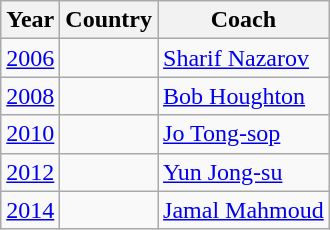<table class="wikitable">
<tr>
<th>Year</th>
<th>Country</th>
<th>Coach</th>
</tr>
<tr>
<td><a href='#'>2006</a></td>
<td></td>
<td> <a href='#'>Sharif Nazarov</a></td>
</tr>
<tr>
<td><a href='#'>2008</a></td>
<td></td>
<td> <a href='#'>Bob Houghton</a></td>
</tr>
<tr>
<td><a href='#'>2010</a></td>
<td></td>
<td> <a href='#'>Jo Tong-sop</a></td>
</tr>
<tr>
<td><a href='#'>2012</a></td>
<td></td>
<td> <a href='#'>Yun Jong-su</a></td>
</tr>
<tr>
<td><a href='#'>2014</a></td>
<td></td>
<td> <a href='#'>Jamal Mahmoud</a></td>
</tr>
</table>
